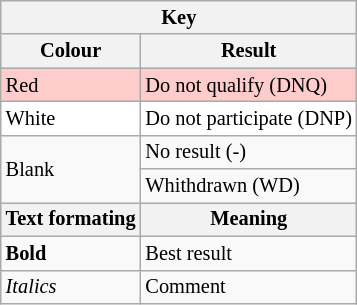<table style="margin-right:0; font-size:85%" class="wikitable">
<tr>
<th colspan=2>Key</th>
</tr>
<tr>
<th>Colour</th>
<th>Result</th>
</tr>
<tr style="background-color:#FFCCCC">
<td>Red</td>
<td>Do not qualify (DNQ)</td>
</tr>
<tr style="background-color:#ffffff">
<td>White</td>
<td>Do not participate (DNP)</td>
</tr>
<tr>
<td rowspan=2>Blank</td>
<td>No result (-)</td>
</tr>
<tr>
<td>Whithdrawn (WD)</td>
</tr>
<tr>
<th>Text formating</th>
<th>Meaning</th>
</tr>
<tr>
<td><strong>Bold</strong></td>
<td>Best result</td>
</tr>
<tr>
<td><em>Italics</em></td>
<td>Comment</td>
</tr>
</table>
